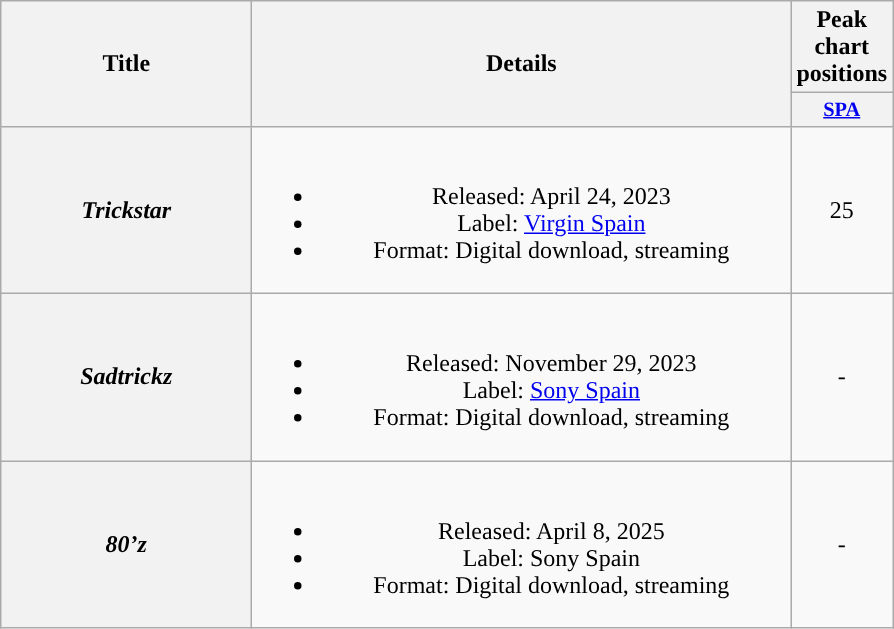<table class="wikitable plainrowheaders" style="text-align:center;">
<tr>
<th scope="col" rowspan="2" style="width:10em;">Title</th>
<th scope="col" rowspan="2" style="width:22em;">Details</th>
<th scope="col" colspan="1">Peak chart positions</th>
</tr>
<tr>
<th scope="col" style="width:3em;font-size:85%;"><a href='#'>SPA</a><br></th>
</tr>
<tr>
<th scope="row"><strong><em>Trickstar</em></strong></th>
<td><br><ul><li>Released: April 24, 2023</li><li>Label: <a href='#'>Virgin Spain</a></li><li>Format: Digital download, streaming</li></ul></td>
<td>25</td>
</tr>
<tr>
<th scope="row"><strong><em>Sadtrickz</em></strong></th>
<td><br><ul><li>Released: November 29, 2023</li><li>Label: <a href='#'>Sony Spain</a></li><li>Format: Digital download, streaming</li></ul></td>
<td>-</td>
</tr>
<tr>
<th scope="row"><strong><em>80’z</em></strong></th>
<td><br><ul><li>Released: April 8, 2025</li><li>Label: Sony Spain</li><li>Format: Digital download, streaming</li></ul></td>
<td>-</td>
</tr>
</table>
